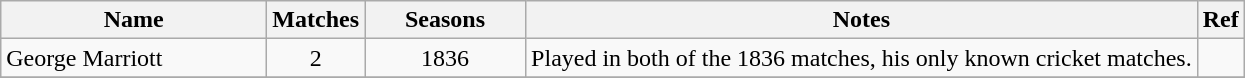<table class="wikitable">
<tr>
<th style="width:170px">Name</th>
<th>Matches</th>
<th style="width: 100px">Seasons</th>
<th>Notes</th>
<th>Ref</th>
</tr>
<tr>
<td>George Marriott</td>
<td align=center>2</td>
<td align=center>1836</td>
<td>Played in both of the 1836 matches, his only known cricket matches.</td>
<td></td>
</tr>
<tr>
</tr>
</table>
